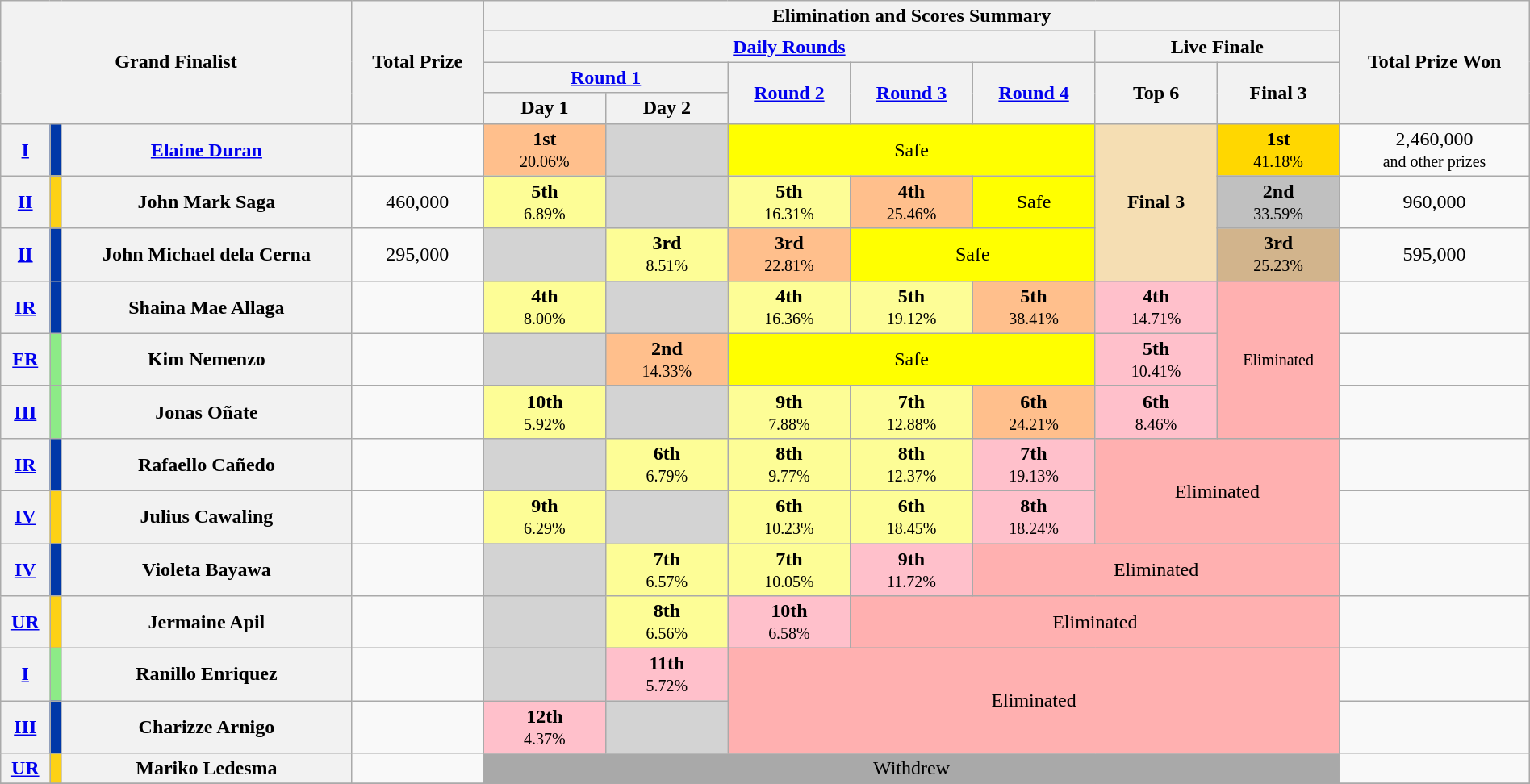<table class="wikitable" style="width:100%;text-align:center;font-size:100%">
<tr>
<th colspan="3" rowspan="4">Grand Finalist</th>
<th rowspan="4">Total Prize</th>
<th colspan="7">Elimination and Scores Summary</th>
<th rowspan="4">Total Prize Won</th>
</tr>
<tr>
<th colspan="5"><a href='#'>Daily Rounds</a></th>
<th colspan="2">Live Finale</th>
</tr>
<tr>
<th colspan="2" width="8%"><a href='#'>Round 1</a></th>
<th rowspan="2" width="8%"><a href='#'>Round 2</a></th>
<th rowspan="2" width="8%"><a href='#'>Round 3</a></th>
<th rowspan="2" width="8%"><a href='#'>Round 4</a></th>
<th rowspan="2" width="8%">Top 6</th>
<th rowspan="2" width="8%">Final 3</th>
</tr>
<tr>
<th width="8%">Day 1</th>
<th width="8%">Day 2</th>
</tr>
<tr>
<th><a href='#'>I</a></th>
<th style="background-color:#0038A8;"></th>
<th><strong><a href='#'>Elaine Duran</a></strong></th>
<td style="background-color:#;"></td>
<td style="background-color:#FFBF8C;"><strong>1st</strong><br><small>20.06%</small></td>
<td style="background-color:lightgray;"></td>
<td colspan="3" style="background-color:yellow;">Safe</td>
<td rowspan="3" style="background-color:#F5DEB3;"><strong>Final 3</strong><br></td>
<td style="background-color:gold;"><strong>1st</strong><br><small>41.18%</small></td>
<td style="background-color:#;">2,460,000<br><small>and other prizes</small></td>
</tr>
<tr>
<th><a href='#'>II</a></th>
<th style="background-color:#FCD116;"></th>
<th><strong>John Mark Saga</strong></th>
<td style="background-color:#;">460,000</td>
<td style="background-color:#FDFD96;"><strong>5th</strong><br><small>6.89%</small></td>
<td style="background-color:lightgray;"></td>
<td style="background-color:#FDFD96;"><strong>5th</strong><br><small>16.31%</small></td>
<td style="background-color:#FFBF8C;"><strong>4th</strong><br><small>25.46%</small></td>
<td style="background-color:yellow;">Safe</td>
<td style="background-color:silver;"><strong>2nd</strong><br><small>33.59%</small></td>
<td style="background-color:#;">960,000</td>
</tr>
<tr>
<th><a href='#'>II</a></th>
<th style="background-color:#0038A8;"></th>
<th><strong>John Michael dela Cerna</strong></th>
<td style="background-color:#;">295,000</td>
<td style="background-color:lightgray;"></td>
<td style="background-color:#FDFD96;"><strong>3rd</strong><br><small>8.51%</small></td>
<td style="background-color:#FFBF8C;"><strong>3rd</strong><br><small>22.81%</small></td>
<td colspan="2" style="background-color:yellow;">Safe</td>
<td style="background-color:tan;"><strong>3rd</strong><br><small>25.23%</small></td>
<td style="background-color:#;">595,000</td>
</tr>
<tr>
<th><a href='#'>IR</a></th>
<th style="background-color:#0038A8;"></th>
<th><strong>Shaina Mae Allaga</strong></th>
<td style="background-color:#;"></td>
<td style="background-color:#FDFD96;"><strong>4th</strong><br><small>8.00%</small></td>
<td style="background-color:lightgray;"></td>
<td style="background-color:#FDFD96;"><strong>4th</strong><br><small>16.36%</small></td>
<td style="background-color:#FDFD96;"><strong>5th</strong><br><small>19.12%</small></td>
<td style="background-color:#FFBF8C;"><strong>5th</strong><br><small>38.41%</small></td>
<td style="background-color:Pink;"><strong>4th</strong><br><small>14.71%</small></td>
<td rowspan="3" style="background-color:#ffb0b0;"><small>Eliminated</small></td>
<td style="background-color:#;"></td>
</tr>
<tr>
<th><a href='#'>FR</a></th>
<th style="background-color:#8deb87;"></th>
<th><strong>Kim Nemenzo</strong></th>
<td style="background-color:#;"></td>
<td style="background-color:lightgray;"></td>
<td style="background-color:#FFBF8C;"><strong>2nd</strong><br><small>14.33%</small></td>
<td colspan="3" style="background-color:yellow;">Safe</td>
<td style="background-color:Pink;"><strong>5th</strong><br><small>10.41%</small></td>
<td style="background-color:#;"></td>
</tr>
<tr>
<th><a href='#'>III</a></th>
<th style="background-color:#8deb87;"></th>
<th><strong>Jonas Oñate</strong></th>
<td style="background-color:#;"></td>
<td style="background-color:#FDFD96;"><strong>10th</strong><br><small>5.92%</small></td>
<td style="background-color:lightgray;"></td>
<td style="background-color:#FDFD96;"><strong>9th</strong><br><small>7.88%</small></td>
<td style="background-color:#FDFD96;"><strong>7th</strong><br><small>12.88%</small></td>
<td style="background-color:#FFBF8C;"><strong>6th</strong><br><small>24.21%</small></td>
<td style="background-color:Pink;"><strong>6th</strong><br><small>8.46%</small></td>
<td style="background-color:#;"></td>
</tr>
<tr>
<th><a href='#'>IR</a></th>
<th style="background-color:#0038A8;"></th>
<th><strong>Rafaello Cañedo</strong></th>
<td style="background-color:#;"></td>
<td style="background-color:lightgray;"></td>
<td style="background-color:#FDFD96;"><strong>6th</strong><br><small>6.79%</small></td>
<td style="background-color:#FDFD96;"><strong>8th</strong><br><small>9.77%</small></td>
<td style="background-color:#FDFD96;"><strong>8th</strong><br><small>12.37%</small></td>
<td style="background-color:Pink;"><strong>7th</strong><br><small>19.13%</small></td>
<td colspan="2"  rowspan="2" style="background-color:#FFb0b0;">Eliminated</td>
<td></td>
</tr>
<tr>
<th><a href='#'>IV</a></th>
<th style="background-color:#FCD116;"></th>
<th><strong>Julius Cawaling</strong></th>
<td style="background-color:#;"></td>
<td style="background-color:#FDFD96;"><strong>9th</strong><br><small>6.29%</small></td>
<td style="background-color:lightgray;"></td>
<td style="background-color:#FDFD96;"><strong>6th</strong><br><small>10.23%</small></td>
<td style="background-color:#FDFD96;"><strong>6th</strong><br><small>18.45%</small></td>
<td style="background-color:Pink;"><strong>8th</strong><br><small>18.24%</small></td>
<td></td>
</tr>
<tr>
<th><a href='#'>IV</a></th>
<th style="background-color:#0038A8;"></th>
<th><strong>Violeta Bayawa</strong></th>
<td style="background-color:#;"></td>
<td style="background-color:lightgray;"></td>
<td style="background-color:#FDFD96;"><strong>7th</strong><br><small>6.57%</small></td>
<td style="background-color:#FDFD96;"><strong>7th</strong><br><small>10.05%</small></td>
<td style="background-color:Pink;"><strong>9th</strong><br><small>11.72%</small></td>
<td colspan="3" style="background-color:#FFb0b0;">Eliminated</td>
<td></td>
</tr>
<tr>
<th><a href='#'>UR</a></th>
<th style="background-color:#FCD116;"></th>
<th><strong>Jermaine Apil</strong></th>
<td style="background-color:#;"></td>
<td style="background-color:lightgray;"></td>
<td style="background-color:#FDFD96;"><strong>8th</strong><br><small>6.56%</small></td>
<td style="background-color:Pink;"><strong>10th</strong><br><small>6.58%</small></td>
<td colspan="4" style="background-color:#FFb0b0;">Eliminated</td>
<td style="background-color:#;"></td>
</tr>
<tr>
<th><a href='#'>I</a></th>
<th style="background-color:#8deb87;"></th>
<th><strong>Ranillo Enriquez</strong></th>
<td style="background-color:#;"></td>
<td style="background-color:lightgray;"></td>
<td style="background-color:Pink;"><strong>11th</strong><br><small>5.72%</small></td>
<td colspan="5" rowspan="2" style="background-color:#FFb0b0;">Eliminated</td>
<td></td>
</tr>
<tr>
<th><a href='#'>III</a></th>
<th style="background-color:#0038A8;"></th>
<th><strong>Charizze Arnigo</strong></th>
<td style="background-color:#;"></td>
<td style="background-color:Pink;"><strong>12th</strong><br><small>4.37%</small></td>
<td style="background-color:lightgray;"></td>
<td></td>
</tr>
<tr>
<th><a href='#'>UR</a></th>
<th style="background-color:#FCD116;"></th>
<th><strong>Mariko Ledesma</strong></th>
<td style="background-color:#;"></td>
<td colspan="7" style="background-color:darkgray;">Withdrew</td>
<td></td>
</tr>
<tr>
</tr>
</table>
